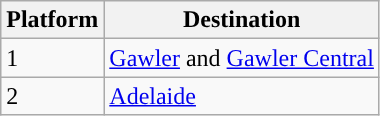<table class="wikitable">
<tr>
<th>Platform</th>
<th>Destination</th>
</tr>
<tr>
<td style="background:#"><span>1</span></td>
<td><a href='#'>Gawler</a> and <a href='#'>Gawler Central</a></td>
</tr>
<tr>
<td style="background:#"><span>2</span></td>
<td><a href='#'>Adelaide</a></td>
</tr>
</table>
